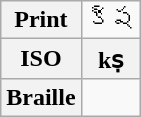<table class="wikitable Unicode" style="text-align:center;">
<tr>
<th>Print</th>
<td>క్ష</td>
</tr>
<tr>
<th>ISO</th>
<th>kṣ</th>
</tr>
<tr>
<th>Braille</th>
<td></td>
</tr>
</table>
